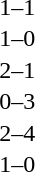<table cellspacing=1 width=70%>
<tr>
<th width=25%></th>
<th width=30%></th>
<th width=15%></th>
<th width=30%></th>
</tr>
<tr>
<td></td>
<td align=right></td>
<td align=center>1–1</td>
<td></td>
</tr>
<tr>
<td></td>
<td align=right></td>
<td align=center>1–0</td>
<td></td>
</tr>
<tr>
<td></td>
<td align=right></td>
<td align=center>2–1</td>
<td></td>
</tr>
<tr>
<td></td>
<td align=right></td>
<td align=center>0–3</td>
<td></td>
</tr>
<tr>
<td></td>
<td align=right></td>
<td align=center>2–4</td>
<td></td>
</tr>
<tr>
<td></td>
<td align=right></td>
<td align=center>1–0</td>
<td></td>
</tr>
</table>
